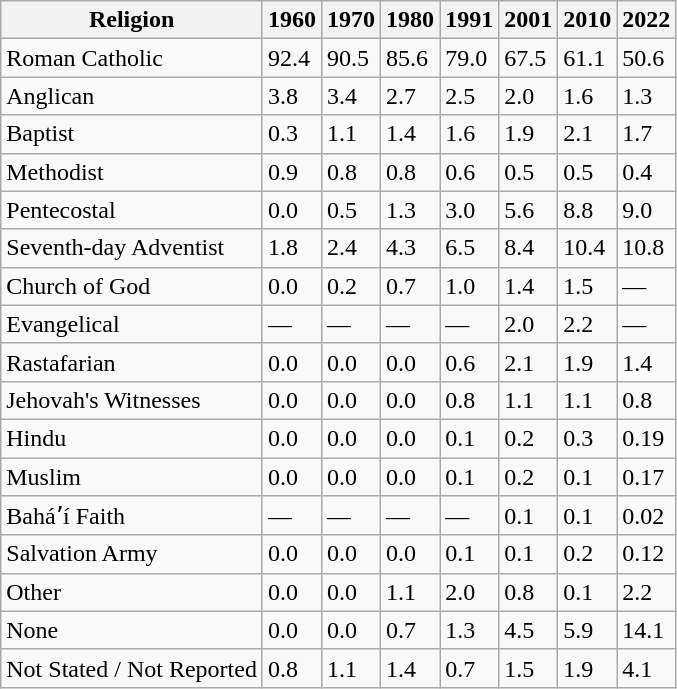<table class="wikitable sortable">
<tr>
<th>Religion</th>
<th>1960</th>
<th>1970</th>
<th>1980</th>
<th>1991</th>
<th>2001</th>
<th>2010</th>
<th>2022</th>
</tr>
<tr>
<td>Roman Catholic</td>
<td>92.4</td>
<td>90.5</td>
<td>85.6</td>
<td>79.0</td>
<td>67.5</td>
<td>61.1</td>
<td>50.6</td>
</tr>
<tr>
<td>Anglican</td>
<td>3.8</td>
<td>3.4</td>
<td>2.7</td>
<td>2.5</td>
<td>2.0</td>
<td>1.6</td>
<td>1.3</td>
</tr>
<tr>
<td>Baptist</td>
<td>0.3</td>
<td>1.1</td>
<td>1.4</td>
<td>1.6</td>
<td>1.9</td>
<td>2.1</td>
<td>1.7</td>
</tr>
<tr>
<td>Methodist</td>
<td>0.9</td>
<td>0.8</td>
<td>0.8</td>
<td>0.6</td>
<td>0.5</td>
<td>0.5</td>
<td>0.4</td>
</tr>
<tr>
<td>Pentecostal</td>
<td>0.0</td>
<td>0.5</td>
<td>1.3</td>
<td>3.0</td>
<td>5.6</td>
<td>8.8</td>
<td>9.0</td>
</tr>
<tr>
<td>Seventh-day Adventist</td>
<td>1.8</td>
<td>2.4</td>
<td>4.3</td>
<td>6.5</td>
<td>8.4</td>
<td>10.4</td>
<td>10.8</td>
</tr>
<tr>
<td>Church of God</td>
<td>0.0</td>
<td>0.2</td>
<td>0.7</td>
<td>1.0</td>
<td>1.4</td>
<td>1.5</td>
<td>—</td>
</tr>
<tr>
<td>Evangelical</td>
<td>—</td>
<td>—</td>
<td>—</td>
<td>—</td>
<td>2.0</td>
<td>2.2</td>
<td>—</td>
</tr>
<tr>
<td>Rastafarian</td>
<td>0.0</td>
<td>0.0</td>
<td>0.0</td>
<td>0.6</td>
<td>2.1</td>
<td>1.9</td>
<td>1.4</td>
</tr>
<tr>
<td>Jehovah's Witnesses</td>
<td>0.0</td>
<td>0.0</td>
<td>0.0</td>
<td>0.8</td>
<td>1.1</td>
<td>1.1</td>
<td>0.8</td>
</tr>
<tr>
<td>Hindu</td>
<td>0.0</td>
<td>0.0</td>
<td>0.0</td>
<td>0.1</td>
<td>0.2</td>
<td>0.3</td>
<td>0.19</td>
</tr>
<tr>
<td>Muslim</td>
<td>0.0</td>
<td>0.0</td>
<td>0.0</td>
<td>0.1</td>
<td>0.2</td>
<td>0.1</td>
<td>0.17</td>
</tr>
<tr>
<td>Baháʼí Faith</td>
<td>—</td>
<td>—</td>
<td>—</td>
<td>—</td>
<td>0.1</td>
<td>0.1</td>
<td>0.02</td>
</tr>
<tr>
<td>Salvation Army</td>
<td>0.0</td>
<td>0.0</td>
<td>0.0</td>
<td>0.1</td>
<td>0.1</td>
<td>0.2</td>
<td>0.12</td>
</tr>
<tr>
<td>Other</td>
<td>0.0</td>
<td>0.0</td>
<td>1.1</td>
<td>2.0</td>
<td>0.8</td>
<td>0.1</td>
<td>2.2</td>
</tr>
<tr>
<td>None</td>
<td>0.0</td>
<td>0.0</td>
<td>0.7</td>
<td>1.3</td>
<td>4.5</td>
<td>5.9</td>
<td>14.1</td>
</tr>
<tr>
<td>Not Stated / Not Reported</td>
<td>0.8</td>
<td>1.1</td>
<td>1.4</td>
<td>0.7</td>
<td>1.5</td>
<td>1.9</td>
<td>4.1</td>
</tr>
</table>
